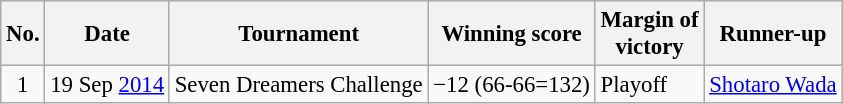<table class="wikitable" style="font-size:95%;">
<tr>
<th>No.</th>
<th>Date</th>
<th>Tournament</th>
<th>Winning score</th>
<th>Margin of<br>victory</th>
<th>Runner-up</th>
</tr>
<tr>
<td align=center>1</td>
<td align=right>19 Sep <a href='#'>2014</a></td>
<td>Seven Dreamers Challenge</td>
<td>−12 (66-66=132)</td>
<td>Playoff</td>
<td> <a href='#'>Shotaro Wada</a></td>
</tr>
</table>
